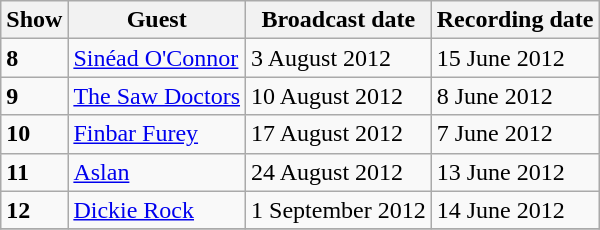<table class="wikitable">
<tr>
<th>Show</th>
<th>Guest</th>
<th>Broadcast date</th>
<th>Recording date</th>
</tr>
<tr>
<td><strong>8</strong></td>
<td><a href='#'>Sinéad O'Connor</a></td>
<td>3 August 2012</td>
<td>15 June 2012</td>
</tr>
<tr>
<td><strong>9</strong></td>
<td><a href='#'>The Saw Doctors</a></td>
<td>10 August 2012</td>
<td>8 June 2012</td>
</tr>
<tr>
<td><strong>10</strong></td>
<td><a href='#'>Finbar Furey</a></td>
<td>17 August 2012</td>
<td>7 June 2012</td>
</tr>
<tr>
<td><strong>11</strong></td>
<td><a href='#'>Aslan</a></td>
<td>24 August 2012</td>
<td>13 June 2012</td>
</tr>
<tr>
<td><strong>12</strong></td>
<td><a href='#'>Dickie Rock</a></td>
<td>1 September 2012</td>
<td>14 June 2012</td>
</tr>
<tr>
</tr>
</table>
